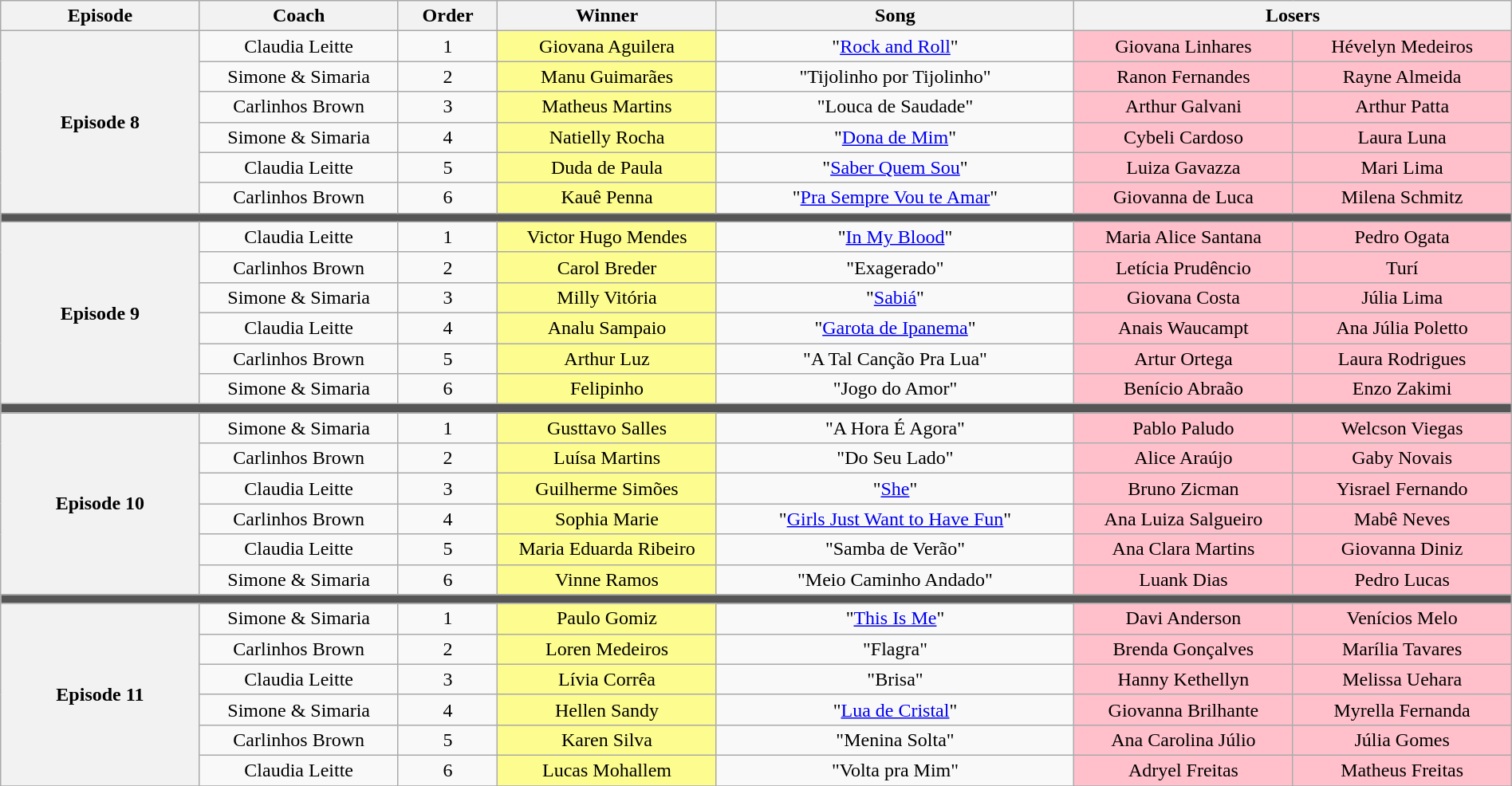<table class="wikitable" style="text-align:center; width:100%;">
<tr>
<th scope="col" width="10%">Episode</th>
<th scope="col" width="10%">Coach</th>
<th scope="col" width="05%">Order</th>
<th scope="col" width="11%">Winner</th>
<th scope="col" width="18%">Song</th>
<th scope="col" width="22%" colspan=2>Losers</th>
</tr>
<tr>
<th rowspan=6>Episode 8<br><small></small></th>
<td>Claudia Leitte</td>
<td>1</td>
<td bgcolor=FDFC8F width="11%">Giovana Aguilera</td>
<td>"<a href='#'>Rock and Roll</a>"</td>
<td bgcolor=FFC0CB width="11%">Giovana Linhares</td>
<td bgcolor=FFC0CB width="11%">Hévelyn Medeiros</td>
</tr>
<tr>
<td>Simone & Simaria</td>
<td>2</td>
<td bgcolor=FDFC8F>Manu Guimarães</td>
<td>"Tijolinho por Tijolinho"</td>
<td bgcolor=FFC0CB>Ranon Fernandes</td>
<td bgcolor=FFC0CB>Rayne Almeida</td>
</tr>
<tr>
<td>Carlinhos Brown</td>
<td>3</td>
<td bgcolor=FDFC8F>Matheus Martins</td>
<td>"Louca de Saudade"</td>
<td bgcolor=FFC0CB>Arthur Galvani</td>
<td bgcolor=FFC0CB>Arthur Patta</td>
</tr>
<tr>
<td>Simone & Simaria</td>
<td>4</td>
<td bgcolor=FDFC8F>Natielly Rocha</td>
<td>"<a href='#'>Dona de Mim</a>"</td>
<td bgcolor=FFC0CB>Cybeli Cardoso</td>
<td bgcolor=FFC0CB>Laura Luna</td>
</tr>
<tr>
<td>Claudia Leitte</td>
<td>5</td>
<td bgcolor=FDFC8F>Duda de Paula</td>
<td>"<a href='#'>Saber Quem Sou</a>"</td>
<td bgcolor=FFC0CB>Luiza Gavazza</td>
<td bgcolor=FFC0CB>Mari Lima</td>
</tr>
<tr>
<td>Carlinhos Brown</td>
<td>6</td>
<td bgcolor=FDFC8F>Kauê Penna</td>
<td>"<a href='#'>Pra Sempre Vou te Amar</a>"</td>
<td bgcolor=FFC0CB>Giovanna de Luca</td>
<td bgcolor=FFC0CB>Milena Schmitz</td>
</tr>
<tr>
<td colspan=7 bgcolor=555555></td>
</tr>
<tr>
<th rowspan=6>Episode 9<br><small></small></th>
<td>Claudia Leitte</td>
<td>1</td>
<td bgcolor=FDFC8F>Victor Hugo Mendes</td>
<td>"<a href='#'>In My Blood</a>"</td>
<td bgcolor=FFC0CB>Maria Alice Santana</td>
<td bgcolor=FFC0CB>Pedro Ogata</td>
</tr>
<tr>
<td>Carlinhos Brown</td>
<td>2</td>
<td bgcolor=FDFC8F>Carol Breder</td>
<td>"Exagerado"</td>
<td bgcolor=FFC0CB>Letícia Prudêncio</td>
<td bgcolor=FFC0CB>Turí</td>
</tr>
<tr>
<td>Simone & Simaria</td>
<td>3</td>
<td bgcolor=FDFC8F>Milly Vitória</td>
<td>"<a href='#'>Sabiá</a>"</td>
<td bgcolor=FFC0CB>Giovana Costa</td>
<td bgcolor=FFC0CB>Júlia Lima</td>
</tr>
<tr>
<td>Claudia Leitte</td>
<td>4</td>
<td bgcolor=FDFC8F>Analu Sampaio</td>
<td>"<a href='#'>Garota de Ipanema</a>"</td>
<td bgcolor=FFC0CB>Anais Waucampt</td>
<td bgcolor=FFC0CB>Ana Júlia Poletto</td>
</tr>
<tr>
<td>Carlinhos Brown</td>
<td>5</td>
<td bgcolor=FDFC8F>Arthur Luz</td>
<td>"A Tal Canção Pra Lua"</td>
<td bgcolor=FFC0CB>Artur Ortega</td>
<td bgcolor=FFC0CB>Laura Rodrigues</td>
</tr>
<tr>
<td>Simone & Simaria</td>
<td>6</td>
<td bgcolor=FDFC8F>Felipinho</td>
<td>"Jogo do Amor"</td>
<td bgcolor=FFC0CB>Benício Abraão</td>
<td bgcolor=FFC0CB>Enzo Zakimi</td>
</tr>
<tr>
<td colspan=7 bgcolor=555555></td>
</tr>
<tr>
<th rowspan=6>Episode 10<br><small></small></th>
<td>Simone & Simaria</td>
<td>1</td>
<td bgcolor=FDFC8F>Gusttavo Salles</td>
<td>"A Hora É Agora"</td>
<td bgcolor=FFC0CB>Pablo Paludo</td>
<td bgcolor=FFC0CB>Welcson Viegas</td>
</tr>
<tr>
<td>Carlinhos Brown</td>
<td>2</td>
<td bgcolor=FDFC8F>Luísa Martins</td>
<td>"Do Seu Lado"</td>
<td bgcolor=FFC0CB>Alice Araújo</td>
<td bgcolor=FFC0CB>Gaby Novais</td>
</tr>
<tr>
<td>Claudia Leitte</td>
<td>3</td>
<td bgcolor=FDFC8F>Guilherme Simões</td>
<td>"<a href='#'>She</a>"</td>
<td bgcolor=FFC0CB>Bruno Zicman</td>
<td bgcolor=FFC0CB>Yisrael Fernando</td>
</tr>
<tr>
<td>Carlinhos Brown</td>
<td>4</td>
<td bgcolor=FDFC8F>Sophia Marie</td>
<td>"<a href='#'>Girls Just Want to Have Fun</a>"</td>
<td bgcolor=FFC0CB>Ana Luiza Salgueiro</td>
<td bgcolor=FFC0CB>Mabê Neves</td>
</tr>
<tr>
<td>Claudia Leitte</td>
<td>5</td>
<td bgcolor=FDFC8F>Maria Eduarda Ribeiro</td>
<td>"Samba de Verão"</td>
<td bgcolor=FFC0CB>Ana Clara Martins</td>
<td bgcolor=FFC0CB>Giovanna Diniz</td>
</tr>
<tr>
<td>Simone & Simaria</td>
<td>6</td>
<td bgcolor=FDFC8F>Vinne Ramos</td>
<td>"Meio Caminho Andado"</td>
<td bgcolor=FFC0CB>Luank Dias</td>
<td bgcolor=FFC0CB>Pedro Lucas</td>
</tr>
<tr>
<td colspan=7 bgcolor=555555></td>
</tr>
<tr>
<th rowspan=6>Episode 11<br><small></small></th>
<td>Simone & Simaria</td>
<td>1</td>
<td bgcolor=FDFC8F>Paulo Gomiz</td>
<td>"<a href='#'>This Is Me</a>"</td>
<td bgcolor=FFC0CB>Davi Anderson</td>
<td bgcolor=FFC0CB>Venícios Melo</td>
</tr>
<tr>
<td>Carlinhos Brown</td>
<td>2</td>
<td bgcolor=FDFC8F>Loren Medeiros</td>
<td>"Flagra"</td>
<td bgcolor=FFC0CB>Brenda Gonçalves</td>
<td bgcolor=FFC0CB>Marília Tavares</td>
</tr>
<tr>
<td>Claudia Leitte</td>
<td>3</td>
<td bgcolor=FDFC8F>Lívia Corrêa</td>
<td>"Brisa"</td>
<td bgcolor=FFC0CB>Hanny Kethellyn</td>
<td bgcolor=FFC0CB>Melissa Uehara</td>
</tr>
<tr>
<td>Simone & Simaria</td>
<td>4</td>
<td bgcolor=FDFC8F>Hellen Sandy</td>
<td>"<a href='#'>Lua de Cristal</a>"</td>
<td bgcolor=FFC0CB>Giovanna Brilhante</td>
<td bgcolor=FFC0CB>Myrella Fernanda</td>
</tr>
<tr>
<td>Carlinhos Brown</td>
<td>5</td>
<td bgcolor=FDFC8F>Karen Silva</td>
<td>"Menina Solta"</td>
<td bgcolor=FFC0CB>Ana Carolina Júlio</td>
<td bgcolor=FFC0CB>Júlia Gomes</td>
</tr>
<tr>
<td>Claudia Leitte</td>
<td>6</td>
<td bgcolor=FDFC8F>Lucas Mohallem</td>
<td>"Volta pra Mim"</td>
<td bgcolor=FFC0CB>Adryel Freitas</td>
<td bgcolor=FFC0CB>Matheus Freitas</td>
</tr>
<tr>
</tr>
</table>
